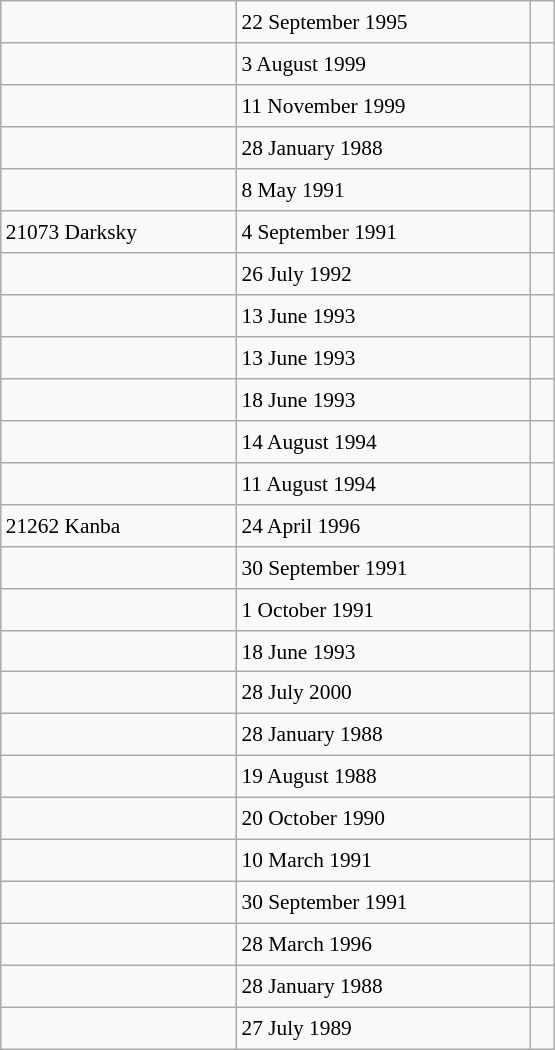<table class="wikitable" style="font-size: 89%; float: left; width: 26em; margin-right: 1em; height: 700px">
<tr>
<td></td>
<td>22 September 1995</td>
<td></td>
</tr>
<tr>
<td></td>
<td>3 August 1999</td>
<td></td>
</tr>
<tr>
<td></td>
<td>11 November 1999</td>
<td></td>
</tr>
<tr>
<td></td>
<td>28 January 1988</td>
<td></td>
</tr>
<tr>
<td></td>
<td>8 May 1991</td>
<td></td>
</tr>
<tr>
<td>21073 Darksky</td>
<td>4 September 1991</td>
<td></td>
</tr>
<tr>
<td></td>
<td>26 July 1992</td>
<td></td>
</tr>
<tr>
<td></td>
<td>13 June 1993</td>
<td></td>
</tr>
<tr>
<td></td>
<td>13 June 1993</td>
<td></td>
</tr>
<tr>
<td></td>
<td>18 June 1993</td>
<td></td>
</tr>
<tr>
<td></td>
<td>14 August 1994</td>
<td></td>
</tr>
<tr>
<td></td>
<td>11 August 1994</td>
<td></td>
</tr>
<tr>
<td>21262 Kanba</td>
<td>24 April 1996</td>
<td> </td>
</tr>
<tr>
<td></td>
<td>30 September 1991</td>
<td></td>
</tr>
<tr>
<td></td>
<td>1 October 1991</td>
<td></td>
</tr>
<tr>
<td></td>
<td>18 June 1993</td>
<td></td>
</tr>
<tr>
<td></td>
<td>28 July 2000</td>
<td></td>
</tr>
<tr>
<td></td>
<td>28 January 1988</td>
<td></td>
</tr>
<tr>
<td></td>
<td>19 August 1988</td>
<td></td>
</tr>
<tr>
<td></td>
<td>20 October 1990</td>
<td></td>
</tr>
<tr>
<td></td>
<td>10 March 1991</td>
<td></td>
</tr>
<tr>
<td></td>
<td>30 September 1991</td>
<td></td>
</tr>
<tr>
<td></td>
<td>28 March 1996</td>
<td></td>
</tr>
<tr>
<td></td>
<td>28 January 1988</td>
<td></td>
</tr>
<tr>
<td></td>
<td>27 July 1989</td>
<td></td>
</tr>
</table>
